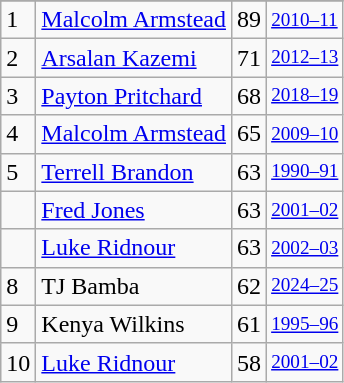<table class="wikitable">
<tr>
</tr>
<tr>
<td>1</td>
<td><a href='#'>Malcolm Armstead</a></td>
<td>89</td>
<td style="font-size:80%;"><a href='#'>2010–11</a></td>
</tr>
<tr>
<td>2</td>
<td><a href='#'>Arsalan Kazemi</a></td>
<td>71</td>
<td style="font-size:80%;"><a href='#'>2012–13</a></td>
</tr>
<tr>
<td>3</td>
<td><a href='#'>Payton Pritchard</a></td>
<td>68</td>
<td style="font-size:80%;"><a href='#'>2018–19</a></td>
</tr>
<tr>
<td>4</td>
<td><a href='#'>Malcolm Armstead</a></td>
<td>65</td>
<td style="font-size:80%;"><a href='#'>2009–10</a></td>
</tr>
<tr>
<td>5</td>
<td><a href='#'>Terrell Brandon</a></td>
<td>63</td>
<td style="font-size:80%;"><a href='#'>1990–91</a></td>
</tr>
<tr>
<td></td>
<td><a href='#'>Fred Jones</a></td>
<td>63</td>
<td style="font-size:80%;"><a href='#'>2001–02</a></td>
</tr>
<tr>
<td></td>
<td><a href='#'>Luke Ridnour</a></td>
<td>63</td>
<td style="font-size:80%;"><a href='#'>2002–03</a></td>
</tr>
<tr>
<td>8</td>
<td>TJ Bamba</td>
<td>62</td>
<td style="font-size:80%;"><a href='#'>2024–25</a></td>
</tr>
<tr>
<td>9</td>
<td>Kenya Wilkins</td>
<td>61</td>
<td style="font-size:80%;"><a href='#'>1995–96</a></td>
</tr>
<tr>
<td>10</td>
<td><a href='#'>Luke Ridnour</a></td>
<td>58</td>
<td style="font-size:80%;"><a href='#'>2001–02</a></td>
</tr>
</table>
